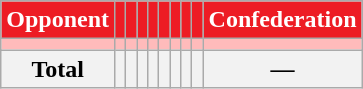<table class="wikitable sortable" style="text-align:center;">
<tr style="color:white">
<th style="background-color:#ED1C24;color:white">Opponent</th>
<th style="background-color:#ED1C24;"></th>
<th style="background-color:#ED1C24;"></th>
<th style="background-color:#ED1C24;"></th>
<th style="background-color:#ED1C24;"></th>
<th style="background-color:#ED1C24;"></th>
<th style="background-color:#ED1C24;"></th>
<th style="background-color:#ED1C24;"></th>
<th style="background-color:#ED1C24;"></th>
<th style="background-color:#ED1C24;color:white">Confederation</th>
</tr>
<tr bgcolor="#ffbbbb">
<td></td>
<td></td>
<td></td>
<td></td>
<td></td>
<td></td>
<td></td>
<td></td>
<td></td>
<td></td>
</tr>
<tr>
<th>Total</th>
<th></th>
<th></th>
<th></th>
<th></th>
<th></th>
<th></th>
<th></th>
<th></th>
<th>—</th>
</tr>
</table>
